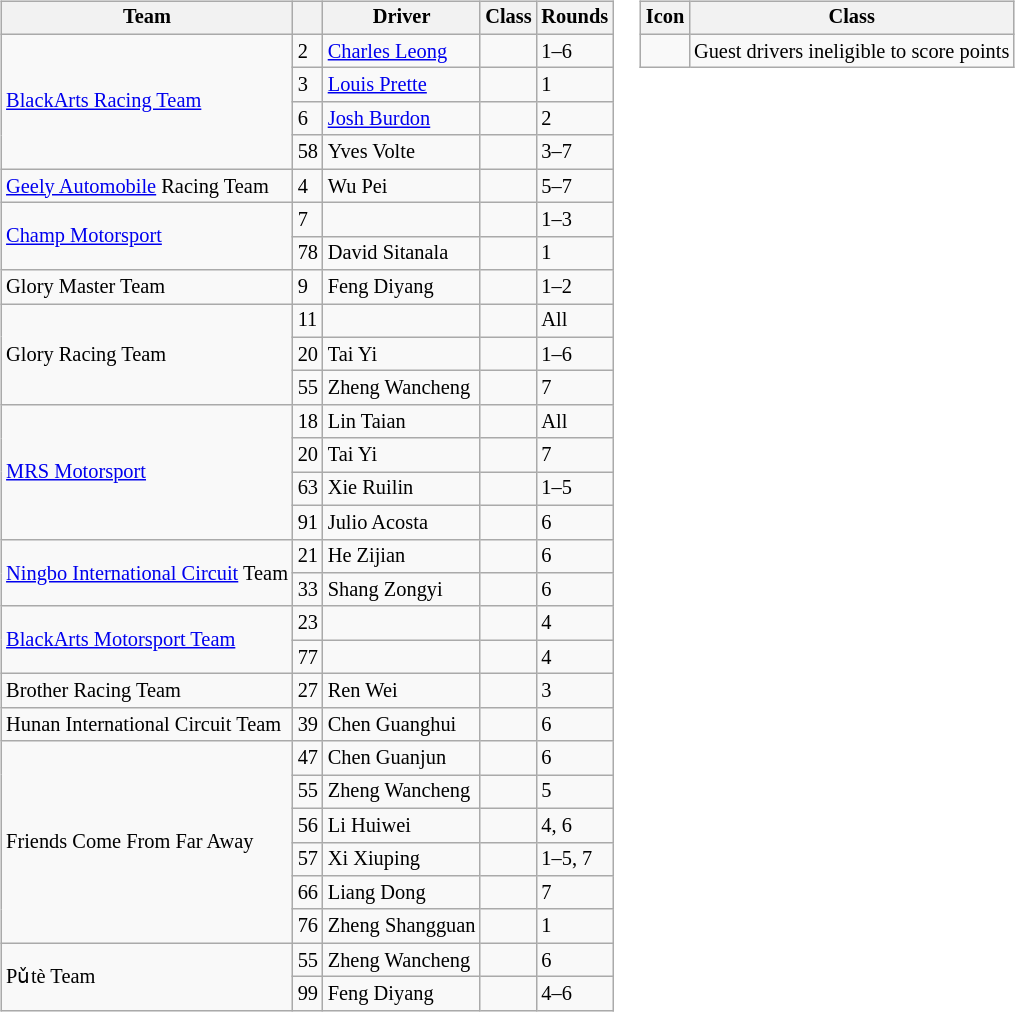<table>
<tr>
<td><br><table class="wikitable" style="font-size: 85%;">
<tr>
<th>Team</th>
<th></th>
<th>Driver</th>
<th>Class</th>
<th>Rounds</th>
</tr>
<tr>
<td rowspan=4> <a href='#'>BlackArts Racing Team</a></td>
<td>2</td>
<td> <a href='#'>Charles Leong</a></td>
<td></td>
<td>1–6</td>
</tr>
<tr>
<td>3</td>
<td> <a href='#'>Louis Prette</a></td>
<td></td>
<td>1</td>
</tr>
<tr>
<td>6</td>
<td> <a href='#'>Josh Burdon</a></td>
<td></td>
<td>2</td>
</tr>
<tr>
<td>58</td>
<td> Yves Volte</td>
<td></td>
<td>3–7</td>
</tr>
<tr>
<td> <a href='#'>Geely Automobile</a> Racing Team</td>
<td>4</td>
<td> Wu Pei</td>
<td></td>
<td>5–7</td>
</tr>
<tr>
<td rowspan=2> <a href='#'>Champ Motorsport</a></td>
<td>7</td>
<td> </td>
<td></td>
<td>1–3</td>
</tr>
<tr>
<td>78</td>
<td> David Sitanala</td>
<td></td>
<td>1</td>
</tr>
<tr>
<td> Glory Master Team</td>
<td>9</td>
<td> Feng Diyang</td>
<td></td>
<td>1–2</td>
</tr>
<tr>
<td rowspan=3> Glory Racing Team</td>
<td>11</td>
<td> </td>
<td></td>
<td>All</td>
</tr>
<tr>
<td>20</td>
<td> Tai Yi</td>
<td></td>
<td>1–6</td>
</tr>
<tr>
<td>55</td>
<td nowrap> Zheng Wancheng</td>
<td></td>
<td>7</td>
</tr>
<tr>
<td rowspan=4> <a href='#'>MRS Motorsport</a></td>
<td>18</td>
<td> Lin Taian</td>
<td></td>
<td>All</td>
</tr>
<tr>
<td>20</td>
<td> Tai Yi</td>
<td></td>
<td>7</td>
</tr>
<tr>
<td>63</td>
<td> Xie Ruilin</td>
<td></td>
<td>1–5</td>
</tr>
<tr>
<td>91</td>
<td> Julio Acosta</td>
<td style="text-align:center"></td>
<td>6</td>
</tr>
<tr>
<td rowspan=2> <a href='#'>Ningbo International Circuit</a> Team</td>
<td>21</td>
<td> He Zijian</td>
<td></td>
<td>6</td>
</tr>
<tr>
<td>33</td>
<td> Shang Zongyi</td>
<td></td>
<td>6</td>
</tr>
<tr>
<td rowspan=2> <a href='#'>BlackArts Motorsport Team</a></td>
<td>23</td>
<td> </td>
<td></td>
<td>4</td>
</tr>
<tr>
<td>77</td>
<td> </td>
<td></td>
<td>4</td>
</tr>
<tr>
<td> Brother Racing Team</td>
<td>27</td>
<td> Ren Wei</td>
<td></td>
<td>3</td>
</tr>
<tr>
<td nowrap> Hunan International Circuit Team</td>
<td>39</td>
<td> Chen Guanghui</td>
<td></td>
<td>6</td>
</tr>
<tr>
<td rowspan=6 nowrap> Friends Come From Far Away</td>
<td>47</td>
<td> Chen Guanjun</td>
<td></td>
<td>6</td>
</tr>
<tr>
<td>55</td>
<td> Zheng Wancheng</td>
<td></td>
<td>5</td>
</tr>
<tr>
<td>56</td>
<td> Li Huiwei</td>
<td></td>
<td>4, 6</td>
</tr>
<tr>
<td>57</td>
<td> Xi Xiuping</td>
<td></td>
<td>1–5, 7</td>
</tr>
<tr>
<td>66</td>
<td> Liang Dong</td>
<td></td>
<td>7</td>
</tr>
<tr>
<td>76</td>
<td> Zheng Shangguan</td>
<td></td>
<td>1</td>
</tr>
<tr>
<td rowspan=2> Pǔtè Team</td>
<td>55</td>
<td> Zheng Wancheng</td>
<td></td>
<td>6</td>
</tr>
<tr>
<td>99</td>
<td> Feng Diyang</td>
<td></td>
<td>4–6</td>
</tr>
</table>
</td>
<td valign="top"><br><table class="wikitable" style="font-size: 85%;">
<tr>
<th>Icon</th>
<th>Class</th>
</tr>
<tr>
<td style="text-align:center"></td>
<td>Guest drivers ineligible to score points</td>
</tr>
</table>
</td>
</tr>
</table>
